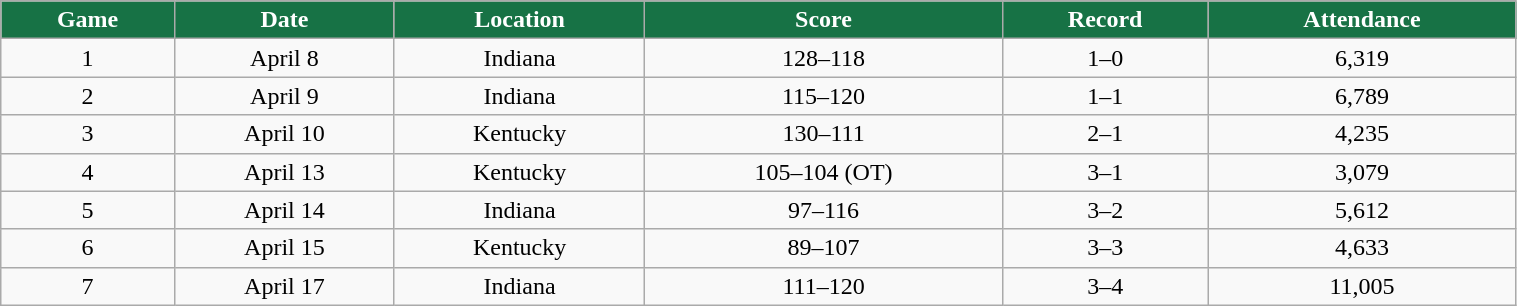<table class="wikitable" style="width:80%;">
<tr style="text-align:center; background:#177245; color:#FFFFFF;">
<td><strong>Game</strong></td>
<td><strong>Date</strong></td>
<td><strong>Location</strong></td>
<td><strong>Score</strong></td>
<td><strong>Record</strong></td>
<td><strong>Attendance</strong></td>
</tr>
<tr style="text-align:center;" bgcolor="">
<td>1</td>
<td>April 8</td>
<td>Indiana</td>
<td>128–118</td>
<td>1–0</td>
<td>6,319</td>
</tr>
<tr style="text-align:center;" bgcolor="">
<td>2</td>
<td>April 9</td>
<td>Indiana</td>
<td>115–120</td>
<td>1–1</td>
<td>6,789</td>
</tr>
<tr style="text-align:center;" bgcolor="">
<td>3</td>
<td>April 10</td>
<td>Kentucky</td>
<td>130–111</td>
<td>2–1</td>
<td>4,235</td>
</tr>
<tr style="text-align:center;" bgcolor="">
<td>4</td>
<td>April 13</td>
<td>Kentucky</td>
<td>105–104 (OT)</td>
<td>3–1</td>
<td>3,079</td>
</tr>
<tr style="text-align:center;" bgcolor="">
<td>5</td>
<td>April 14</td>
<td>Indiana</td>
<td>97–116</td>
<td>3–2</td>
<td>5,612</td>
</tr>
<tr style="text-align:center;" bgcolor="">
<td>6</td>
<td>April 15</td>
<td>Kentucky</td>
<td>89–107</td>
<td>3–3</td>
<td>4,633</td>
</tr>
<tr style="text-align:center;" bgcolor="">
<td>7</td>
<td>April 17</td>
<td>Indiana</td>
<td>111–120</td>
<td>3–4</td>
<td>11,005</td>
</tr>
</table>
